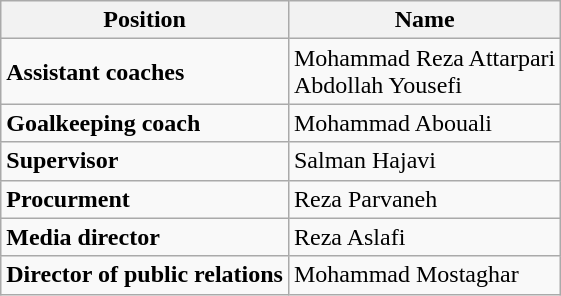<table class="wikitable">
<tr>
<th style="color:; background:;">Position</th>
<th style="color:; background:;">Name</th>
</tr>
<tr>
<td><strong>Assistant coaches</strong></td>
<td> Mohammad Reza Attarpari <br>   Abdollah Yousefi</td>
</tr>
<tr>
<td><strong>Goalkeeping coach</strong></td>
<td> Mohammad Abouali</td>
</tr>
<tr>
<td><strong>Supervisor</strong></td>
<td> Salman Hajavi</td>
</tr>
<tr>
<td><strong>Procurment</strong></td>
<td> Reza Parvaneh</td>
</tr>
<tr>
<td><strong>Media director</strong></td>
<td> Reza Aslafi</td>
</tr>
<tr>
<td><strong>Director of public relations</strong></td>
<td> Mohammad Mostaghar</td>
</tr>
</table>
